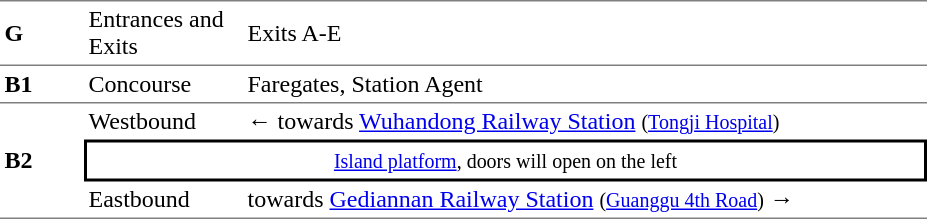<table table border=0 cellspacing=0 cellpadding=3>
<tr>
<td style="border-top:solid 1px gray;border-bottom:solid 0px gray;" width=50><strong>G</strong></td>
<td style="border-top:solid 1px gray;border-bottom:solid 0px gray;" width=100>Entrances and Exits</td>
<td style="border-top:solid 1px gray;border-bottom:solid 0px gray;" width=450>Exits A-E</td>
</tr>
<tr>
<td style="border-top:solid 1px gray;border-bottom:solid 1px gray;" width=50><strong>B1</strong></td>
<td style="border-top:solid 1px gray;border-bottom:solid 1px gray;" width=100>Concourse</td>
<td style="border-top:solid 1px gray;border-bottom:solid 1px gray;" width=450>Faregates, Station Agent</td>
</tr>
<tr>
<td style="border-bottom:solid 1px gray;" rowspan=3><strong>B2</strong></td>
<td>Westbound</td>
<td>←  towards <a href='#'>Wuhandong Railway Station</a> <small>(<a href='#'>Tongji Hospital</a>)</small></td>
</tr>
<tr>
<td style="border-right:solid 2px black;border-left:solid 2px black;border-top:solid 2px black;border-bottom:solid 2px black;text-align:center;" colspan=2><small><a href='#'>Island platform</a>, doors will open on the left</small></td>
</tr>
<tr>
<td style="border-bottom:solid 1px gray;">Eastbound</td>
<td style="border-bottom:solid 1px gray;"> towards <a href='#'>Gediannan Railway Station</a> <small>(<a href='#'>Guanggu 4th Road</a>)</small> →</td>
</tr>
</table>
